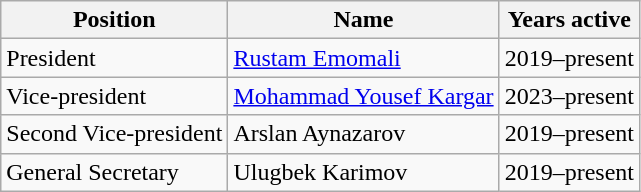<table class="wikitable">
<tr>
<th>Position</th>
<th>Name</th>
<th>Years active</th>
</tr>
<tr>
<td>President</td>
<td> <a href='#'>Rustam Emomali</a></td>
<td>2019–present</td>
</tr>
<tr>
<td>Vice-president</td>
<td> <a href='#'>Mohammad Yousef Kargar</a></td>
<td>2023–present</td>
</tr>
<tr>
<td>Second Vice-president</td>
<td> Arslan Aynazarov</td>
<td>2019–present</td>
</tr>
<tr>
<td>General Secretary</td>
<td> Ulugbek Karimov</td>
<td>2019–present</td>
</tr>
</table>
